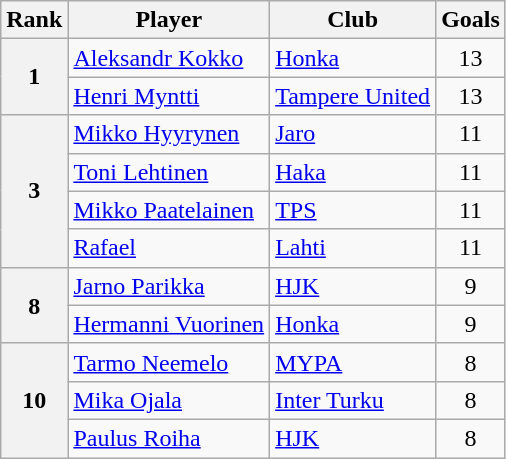<table class="wikitable" style="text-align:center">
<tr>
<th>Rank</th>
<th>Player</th>
<th>Club</th>
<th>Goals</th>
</tr>
<tr>
<th rowspan="2">1</th>
<td align="left"> <a href='#'>Aleksandr Kokko</a></td>
<td align="left"><a href='#'>Honka</a></td>
<td>13</td>
</tr>
<tr>
<td align="left"> <a href='#'>Henri Myntti</a></td>
<td align="left"><a href='#'>Tampere United</a></td>
<td>13</td>
</tr>
<tr>
<th rowspan="4">3</th>
<td align="left"> <a href='#'>Mikko Hyyrynen</a></td>
<td align="left"><a href='#'>Jaro</a></td>
<td>11</td>
</tr>
<tr>
<td align="left"> <a href='#'>Toni Lehtinen</a></td>
<td align="left"><a href='#'>Haka</a></td>
<td>11</td>
</tr>
<tr>
<td align="left"> <a href='#'>Mikko Paatelainen</a></td>
<td align="left"><a href='#'>TPS</a></td>
<td>11</td>
</tr>
<tr>
<td align="left"> <a href='#'>Rafael</a></td>
<td align="left"><a href='#'>Lahti</a></td>
<td>11</td>
</tr>
<tr>
<th rowspan="2">8</th>
<td align="left"> <a href='#'>Jarno Parikka</a></td>
<td align="left"><a href='#'>HJK</a></td>
<td>9</td>
</tr>
<tr>
<td align="left"> <a href='#'>Hermanni Vuorinen</a></td>
<td align="left"><a href='#'>Honka</a></td>
<td>9</td>
</tr>
<tr>
<th rowspan="3">10</th>
<td align="left"> <a href='#'>Tarmo Neemelo</a></td>
<td align="left"><a href='#'>MYPA</a></td>
<td>8</td>
</tr>
<tr>
<td align="left"> <a href='#'>Mika Ojala</a></td>
<td align="left"><a href='#'>Inter Turku</a></td>
<td>8</td>
</tr>
<tr>
<td align="left"> <a href='#'>Paulus Roiha</a></td>
<td align="left"><a href='#'>HJK</a></td>
<td>8</td>
</tr>
</table>
